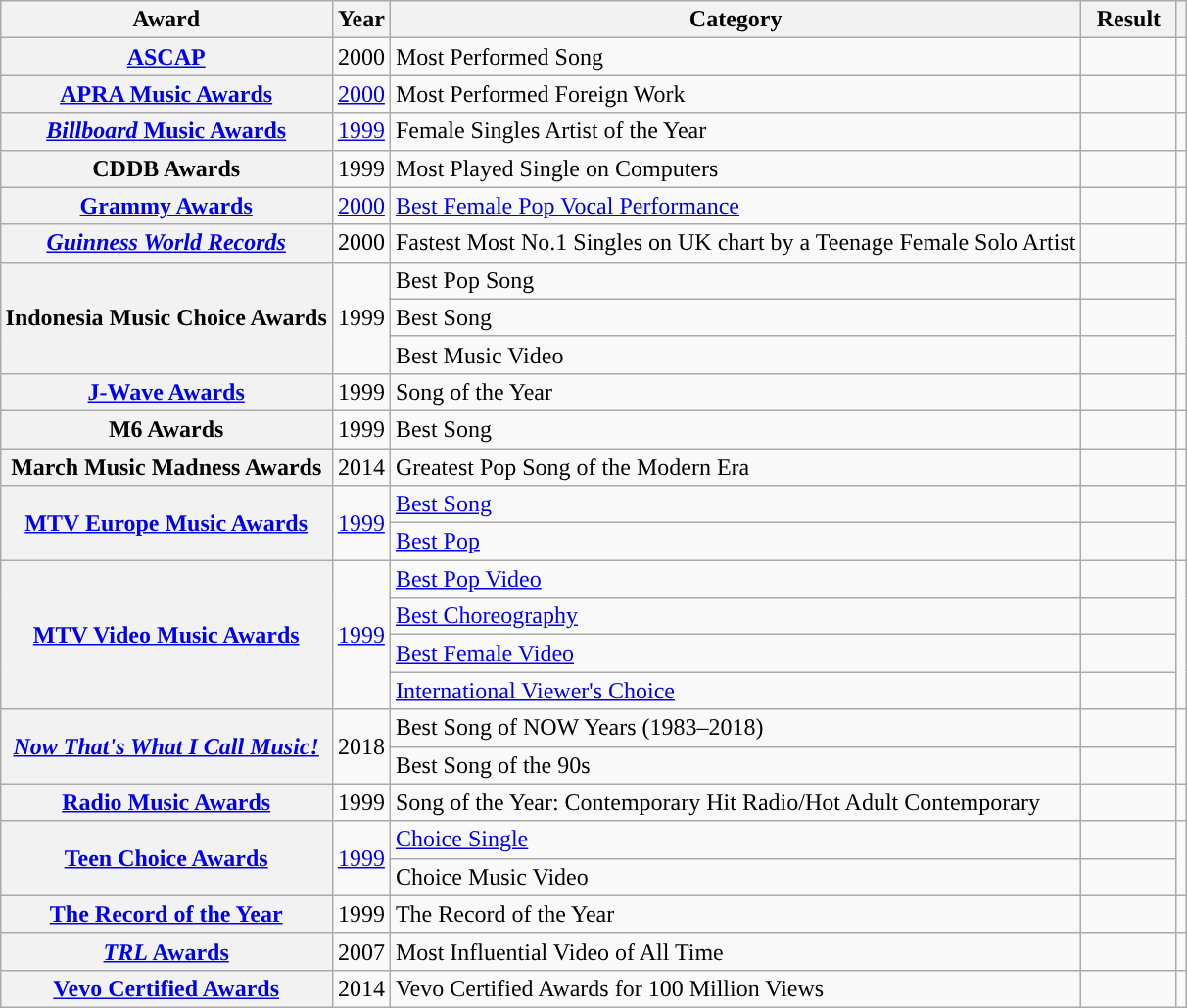<table class="wikitable sortable plainrowheaders" style="margin-left: auto; margin-right: auto; border: none;">
<tr>
<th scope="col">Award</th>
<th scope="col">Year</th>
<th scope="col">Category</th>
<th scope="col" style="width:8%;">Result</th>
<th scope="col" class="unsortable"></th>
</tr>
<tr>
<th scope="row"><a href='#'>ASCAP</a></th>
<td style="text-align:center;">2000</td>
<td>Most Performed Song</td>
<td></td>
<td style="text-align:center;"></td>
</tr>
<tr>
<th scope="row"><a href='#'>APRA Music Awards</a></th>
<td style="text-align:center;"><a href='#'>2000</a></td>
<td>Most Performed Foreign Work</td>
<td></td>
<td style="text-align:center;"></td>
</tr>
<tr>
<th scope="row"><a href='#'><em>Billboard</em> Music Awards</a></th>
<td style="text-align:center;"><a href='#'>1999</a></td>
<td>Female Singles Artist of the Year</td>
<td></td>
<td style="text-align:center;"></td>
</tr>
<tr>
<th scope="row">CDDB Awards</th>
<td style="text-align:center;">1999</td>
<td>Most Played Single on Computers</td>
<td></td>
<td style="text-align:center;"></td>
</tr>
<tr>
<th scope="row"><a href='#'>Grammy Awards</a></th>
<td style="text-align:center;"><a href='#'>2000</a></td>
<td><a href='#'>Best Female Pop Vocal Performance</a></td>
<td></td>
<td style="text-align:center;"></td>
</tr>
<tr>
<th scope="row"><em><a href='#'>Guinness World Records</a></em></th>
<td style="text-align:center;">2000</td>
<td>Fastest Most No.1 Singles on UK chart by a Teenage Female Solo Artist</td>
<td></td>
<td style="text-align:center;"></td>
</tr>
<tr>
<th scope="row" rowspan="3">Indonesia Music Choice Awards</th>
<td rowspan="3" style="text-align:center;">1999</td>
<td>Best Pop Song</td>
<td></td>
<td rowspan="3" style="text-align:center;"></td>
</tr>
<tr>
<td>Best Song</td>
<td></td>
</tr>
<tr>
<td>Best Music Video</td>
<td></td>
</tr>
<tr>
<th scope="row"><a href='#'>J-Wave Awards</a></th>
<td style="text-align:center;">1999</td>
<td>Song of the Year</td>
<td></td>
<td style="text-align:center;"></td>
</tr>
<tr>
<th scope="row">M6 Awards</th>
<td style="text-align:center;">1999</td>
<td>Best Song</td>
<td></td>
<td style="text-align:center;"></td>
</tr>
<tr>
<th scope="row">March Music Madness Awards</th>
<td style="text-align:center;">2014</td>
<td>Greatest Pop Song of the Modern Era</td>
<td></td>
<td style="text-align:center;"></td>
</tr>
<tr>
<th scope="row" rowspan="2"><a href='#'>MTV Europe Music Awards</a></th>
<td rowspan="2" style="text-align:center;"><a href='#'>1999</a></td>
<td><a href='#'>Best Song</a></td>
<td></td>
<td rowspan="2" style="text-align:center;"></td>
</tr>
<tr>
<td><a href='#'>Best Pop</a></td>
<td></td>
</tr>
<tr>
<th scope="row" rowspan="4"><a href='#'>MTV Video Music Awards</a></th>
<td rowspan="4" style="text-align:center;"><a href='#'>1999</a></td>
<td><a href='#'>Best Pop Video</a></td>
<td></td>
<td rowspan="4" style="text-align:center;"></td>
</tr>
<tr>
<td><a href='#'>Best Choreography</a></td>
<td></td>
</tr>
<tr>
<td><a href='#'>Best Female Video</a></td>
<td></td>
</tr>
<tr>
<td><a href='#'>International Viewer's Choice</a></td>
<td></td>
</tr>
<tr>
<th scope="row" rowspan="2"><em><a href='#'>Now That's What I Call Music!</a></em></th>
<td rowspan="2" style="text-align:center;">2018</td>
<td>Best Song of NOW Years (1983–2018)</td>
<td></td>
<td style="text-align:center;" rowspan="2"></td>
</tr>
<tr>
<td>Best Song of the 90s</td>
<td></td>
</tr>
<tr>
<th scope="row"><a href='#'>Radio Music Awards</a></th>
<td style="text-align:center;">1999</td>
<td>Song of the Year: Contemporary Hit Radio/Hot Adult Contemporary</td>
<td></td>
<td style="text-align:center;"></td>
</tr>
<tr>
<th scope="row" rowspan="2"><a href='#'>Teen Choice Awards</a></th>
<td rowspan="2" style="text-align:center;"><a href='#'>1999</a></td>
<td><a href='#'>Choice Single</a></td>
<td></td>
<td style="text-align:center;" rowspan="2"></td>
</tr>
<tr>
<td>Choice Music Video</td>
<td></td>
</tr>
<tr>
<th scope="row"><a href='#'>The Record of the Year</a></th>
<td style="text-align:center;">1999</td>
<td>The Record of the Year</td>
<td></td>
<td style="text-align:center;"></td>
</tr>
<tr>
<th scope="row"><a href='#'><em>TRL</em> Awards</a></th>
<td style="text-align:center;">2007</td>
<td>Most Influential Video of All Time</td>
<td></td>
<td style="text-align:center;"></td>
</tr>
<tr>
<th scope="row"><a href='#'>Vevo Certified Awards</a></th>
<td style="text-align:center;">2014</td>
<td>Vevo Certified Awards for 100 Million Views</td>
<td></td>
<td style="text-align:center;"></td>
</tr>
</table>
